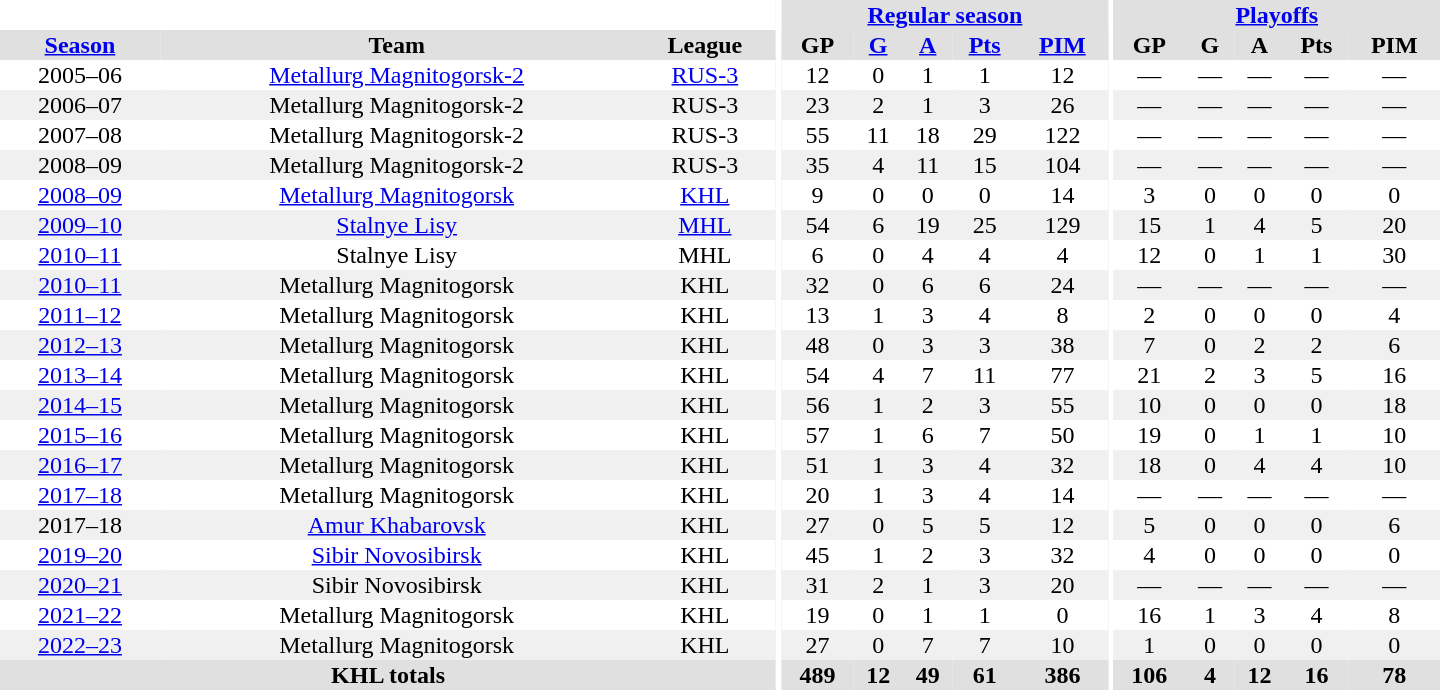<table border="0" cellpadding="1" cellspacing="0" style="text-align:center; width:60em">
<tr bgcolor="#e0e0e0">
<th colspan="3" bgcolor="#ffffff"></th>
<th rowspan="99" bgcolor="#ffffff"></th>
<th colspan="5"><a href='#'>Regular season</a></th>
<th rowspan="99" bgcolor="#ffffff"></th>
<th colspan="5"><a href='#'>Playoffs</a></th>
</tr>
<tr bgcolor="#e0e0e0">
<th><a href='#'>Season</a></th>
<th>Team</th>
<th>League</th>
<th>GP</th>
<th><a href='#'>G</a></th>
<th><a href='#'>A</a></th>
<th><a href='#'>Pts</a></th>
<th><a href='#'>PIM</a></th>
<th>GP</th>
<th>G</th>
<th>A</th>
<th>Pts</th>
<th>PIM</th>
</tr>
<tr>
<td>2005–06</td>
<td><a href='#'>Metallurg Magnitogorsk-2</a></td>
<td><a href='#'>RUS-3</a></td>
<td>12</td>
<td>0</td>
<td>1</td>
<td>1</td>
<td>12</td>
<td>—</td>
<td>—</td>
<td>—</td>
<td>—</td>
<td>—</td>
</tr>
<tr bgcolor=f0f0f0>
<td>2006–07</td>
<td>Metallurg Magnitogorsk-2</td>
<td>RUS-3</td>
<td>23</td>
<td>2</td>
<td>1</td>
<td>3</td>
<td>26</td>
<td>—</td>
<td>—</td>
<td>—</td>
<td>—</td>
<td>—</td>
</tr>
<tr>
<td>2007–08</td>
<td>Metallurg Magnitogorsk-2</td>
<td>RUS-3</td>
<td>55</td>
<td>11</td>
<td>18</td>
<td>29</td>
<td>122</td>
<td>—</td>
<td>—</td>
<td>—</td>
<td>—</td>
<td>—</td>
</tr>
<tr bgcolor=f0f0f0>
<td>2008–09</td>
<td>Metallurg Magnitogorsk-2</td>
<td>RUS-3</td>
<td>35</td>
<td>4</td>
<td>11</td>
<td>15</td>
<td>104</td>
<td>—</td>
<td>—</td>
<td>—</td>
<td>—</td>
<td>—</td>
</tr>
<tr>
<td><a href='#'>2008–09</a></td>
<td><a href='#'>Metallurg Magnitogorsk</a></td>
<td><a href='#'>KHL</a></td>
<td>9</td>
<td>0</td>
<td>0</td>
<td>0</td>
<td>14</td>
<td>3</td>
<td>0</td>
<td>0</td>
<td>0</td>
<td>0</td>
</tr>
<tr bgcolor=f0f0f0>
<td><a href='#'>2009–10</a></td>
<td><a href='#'>Stalnye Lisy</a></td>
<td><a href='#'>MHL</a></td>
<td>54</td>
<td>6</td>
<td>19</td>
<td>25</td>
<td>129</td>
<td>15</td>
<td>1</td>
<td>4</td>
<td>5</td>
<td>20</td>
</tr>
<tr>
<td><a href='#'>2010–11</a></td>
<td>Stalnye Lisy</td>
<td>MHL</td>
<td>6</td>
<td>0</td>
<td>4</td>
<td>4</td>
<td>4</td>
<td>12</td>
<td>0</td>
<td>1</td>
<td>1</td>
<td>30</td>
</tr>
<tr bgcolor=f0f0f0>
<td><a href='#'>2010–11</a></td>
<td>Metallurg Magnitogorsk</td>
<td>KHL</td>
<td>32</td>
<td>0</td>
<td>6</td>
<td>6</td>
<td>24</td>
<td>—</td>
<td>—</td>
<td>—</td>
<td>—</td>
<td>—</td>
</tr>
<tr>
<td><a href='#'>2011–12</a></td>
<td>Metallurg Magnitogorsk</td>
<td>KHL</td>
<td>13</td>
<td>1</td>
<td>3</td>
<td>4</td>
<td>8</td>
<td>2</td>
<td>0</td>
<td>0</td>
<td>0</td>
<td>4</td>
</tr>
<tr bgcolor=f0f0f0>
<td><a href='#'>2012–13</a></td>
<td>Metallurg Magnitogorsk</td>
<td>KHL</td>
<td>48</td>
<td>0</td>
<td>3</td>
<td>3</td>
<td>38</td>
<td>7</td>
<td>0</td>
<td>2</td>
<td>2</td>
<td>6</td>
</tr>
<tr>
<td><a href='#'>2013–14</a></td>
<td>Metallurg Magnitogorsk</td>
<td>KHL</td>
<td>54</td>
<td>4</td>
<td>7</td>
<td>11</td>
<td>77</td>
<td>21</td>
<td>2</td>
<td>3</td>
<td>5</td>
<td>16</td>
</tr>
<tr bgcolor=f0f0f0>
<td><a href='#'>2014–15</a></td>
<td>Metallurg Magnitogorsk</td>
<td>KHL</td>
<td>56</td>
<td>1</td>
<td>2</td>
<td>3</td>
<td>55</td>
<td>10</td>
<td>0</td>
<td>0</td>
<td>0</td>
<td>18</td>
</tr>
<tr>
<td><a href='#'>2015–16</a></td>
<td>Metallurg Magnitogorsk</td>
<td>KHL</td>
<td>57</td>
<td>1</td>
<td>6</td>
<td>7</td>
<td>50</td>
<td>19</td>
<td>0</td>
<td>1</td>
<td>1</td>
<td>10</td>
</tr>
<tr bgcolor=f0f0f0>
<td><a href='#'>2016–17</a></td>
<td>Metallurg Magnitogorsk</td>
<td>KHL</td>
<td>51</td>
<td>1</td>
<td>3</td>
<td>4</td>
<td>32</td>
<td>18</td>
<td>0</td>
<td>4</td>
<td>4</td>
<td>10</td>
</tr>
<tr>
<td><a href='#'>2017–18</a></td>
<td>Metallurg Magnitogorsk</td>
<td>KHL</td>
<td>20</td>
<td>1</td>
<td>3</td>
<td>4</td>
<td>14</td>
<td>—</td>
<td>—</td>
<td>—</td>
<td>—</td>
<td>—</td>
</tr>
<tr bgcolor=f0f0f0>
<td>2017–18</td>
<td><a href='#'>Amur Khabarovsk</a></td>
<td>KHL</td>
<td>27</td>
<td>0</td>
<td>5</td>
<td>5</td>
<td>12</td>
<td>5</td>
<td>0</td>
<td>0</td>
<td>0</td>
<td>6</td>
</tr>
<tr>
<td><a href='#'>2019–20</a></td>
<td><a href='#'>Sibir Novosibirsk</a></td>
<td>KHL</td>
<td>45</td>
<td>1</td>
<td>2</td>
<td>3</td>
<td>32</td>
<td>4</td>
<td>0</td>
<td>0</td>
<td>0</td>
<td>0</td>
</tr>
<tr bgcolor=f0f0f0>
<td><a href='#'>2020–21</a></td>
<td>Sibir Novosibirsk</td>
<td>KHL</td>
<td>31</td>
<td>2</td>
<td>1</td>
<td>3</td>
<td>20</td>
<td>—</td>
<td>—</td>
<td>—</td>
<td>—</td>
<td>—</td>
</tr>
<tr>
<td><a href='#'>2021–22</a></td>
<td>Metallurg Magnitogorsk</td>
<td>KHL</td>
<td>19</td>
<td>0</td>
<td>1</td>
<td>1</td>
<td>0</td>
<td>16</td>
<td>1</td>
<td>3</td>
<td>4</td>
<td>8</td>
</tr>
<tr bgcolor=f0f0f0>
<td><a href='#'>2022–23</a></td>
<td>Metallurg Magnitogorsk</td>
<td>KHL</td>
<td>27</td>
<td>0</td>
<td>7</td>
<td>7</td>
<td>10</td>
<td>1</td>
<td>0</td>
<td>0</td>
<td>0</td>
<td>0</td>
</tr>
<tr ALIGN="center" bgcolor="#e0e0e0">
<th colspan="3">KHL totals</th>
<th ALIGN="center">489</th>
<th ALIGN="center">12</th>
<th ALIGN="center">49</th>
<th ALIGN="center">61</th>
<th ALIGN="center">386</th>
<th ALIGN="center">106</th>
<th ALIGN="center">4</th>
<th ALIGN="center">12</th>
<th ALIGN="center">16</th>
<th ALIGN="center">78</th>
</tr>
</table>
